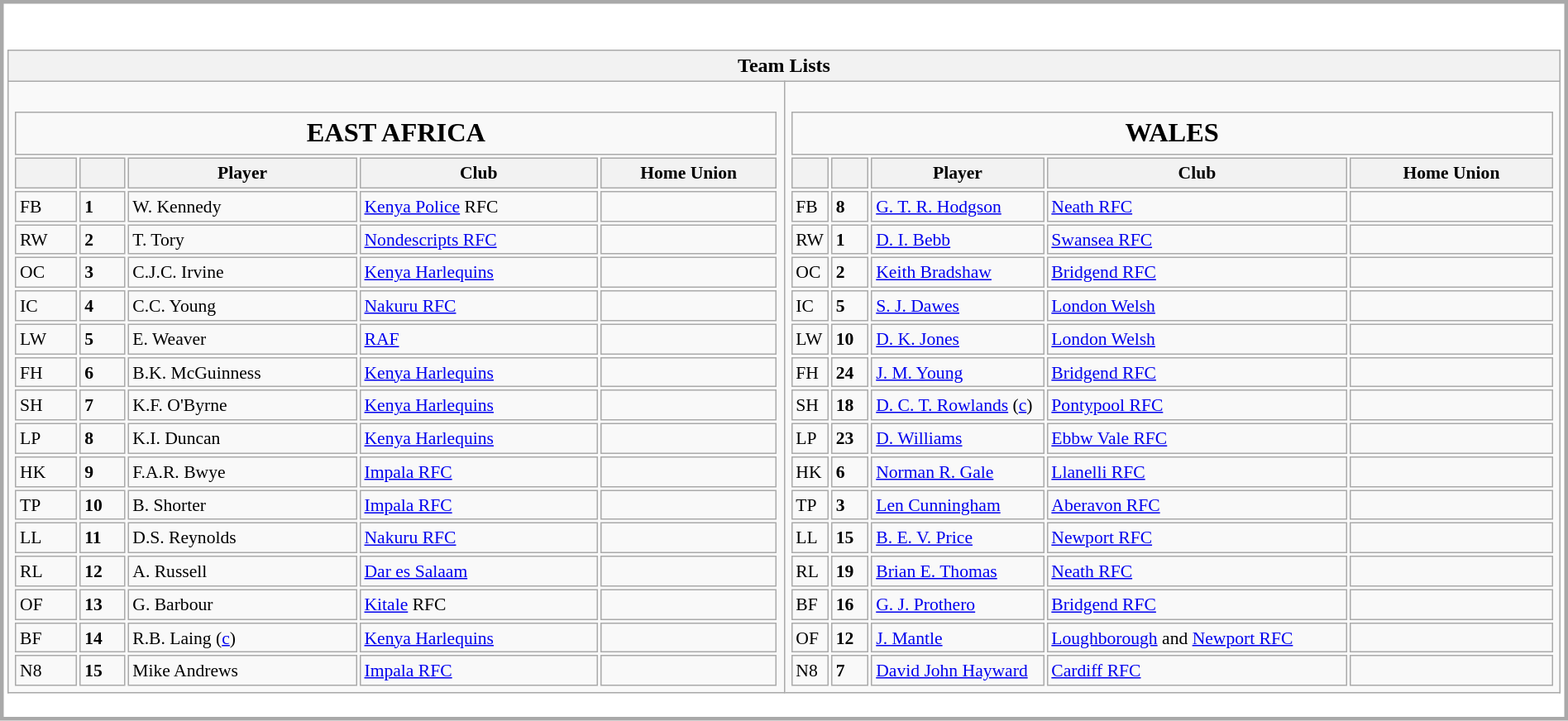<table style="border: 3px solid darkgrey;" width="100%">
<tr>
<td><br><table class="wikitable collapsible collapsed" border="1" width="100%">
<tr>
<th colspan=2>Team Lists</th>
</tr>
<tr>
<td valign="top" width="50%"><br><table border="0" width="100%" style="font-size:90%">
<tr>
<td colspan=5 align="center" style="font-size:150%"><strong>EAST AFRICA</strong></td>
</tr>
<tr>
<th></th>
<th></th>
<th>Player</th>
<th>Club</th>
<th>Home Union</th>
</tr>
<tr>
<td>FB</td>
<td><strong>1</strong></td>
<td>W. Kennedy</td>
<td><a href='#'>Kenya Police</a> RFC</td>
<td></td>
</tr>
<tr>
<td>RW</td>
<td><strong>2</strong></td>
<td>T. Tory</td>
<td><a href='#'>Nondescripts RFC</a></td>
<td></td>
</tr>
<tr>
<td>OC</td>
<td><strong>3</strong></td>
<td>C.J.C. Irvine</td>
<td><a href='#'>Kenya Harlequins</a></td>
<td></td>
</tr>
<tr>
<td>IC</td>
<td><strong>4</strong></td>
<td>C.C. Young</td>
<td><a href='#'>Nakuru RFC</a></td>
<td></td>
</tr>
<tr>
<td>LW</td>
<td><strong>5</strong></td>
<td>E. Weaver</td>
<td><a href='#'>RAF</a></td>
<td></td>
</tr>
<tr>
<td>FH</td>
<td><strong>6</strong></td>
<td>B.K. McGuinness</td>
<td><a href='#'>Kenya Harlequins</a></td>
<td></td>
</tr>
<tr>
<td>SH</td>
<td><strong>7</strong></td>
<td>K.F. O'Byrne</td>
<td><a href='#'>Kenya Harlequins</a></td>
<td></td>
</tr>
<tr>
<td>LP</td>
<td><strong>8</strong></td>
<td>K.I. Duncan</td>
<td><a href='#'>Kenya Harlequins</a></td>
<td></td>
</tr>
<tr>
<td>HK</td>
<td><strong>9</strong></td>
<td>F.A.R. Bwye</td>
<td><a href='#'>Impala RFC</a></td>
<td></td>
</tr>
<tr>
<td>TP</td>
<td><strong>10</strong></td>
<td>B. Shorter</td>
<td><a href='#'>Impala RFC</a></td>
<td></td>
</tr>
<tr>
<td>LL</td>
<td><strong>11</strong></td>
<td>D.S. Reynolds</td>
<td><a href='#'>Nakuru RFC</a></td>
<td></td>
</tr>
<tr>
<td>RL</td>
<td><strong>12</strong></td>
<td>A. Russell</td>
<td><a href='#'>Dar es Salaam</a></td>
<td></td>
</tr>
<tr>
<td>OF</td>
<td><strong>13</strong></td>
<td>G. Barbour</td>
<td><a href='#'>Kitale</a> RFC</td>
<td></td>
</tr>
<tr>
<td>BF</td>
<td><strong>14</strong></td>
<td>R.B. Laing  (<a href='#'>c</a>)</td>
<td><a href='#'>Kenya Harlequins</a></td>
<td></td>
</tr>
<tr>
<td>N8</td>
<td><strong>15</strong></td>
<td>Mike Andrews</td>
<td><a href='#'>Impala RFC</a></td>
<td></td>
</tr>
</table>
</td>
<td valign="top" width="50%"><br><table border="0" width="100%" style="font-size:90%">
<tr>
<td colspan=5 align="center" style="font-size:150%"><strong>WALES</strong></td>
</tr>
<tr>
<th width="5%"></th>
<th width="5%"></th>
<th width="23%">Player</th>
<th width="40%">Club</th>
<th width="27%">Home Union</th>
</tr>
<tr>
<td>FB</td>
<td><strong>8</strong></td>
<td><a href='#'>G. T. R. Hodgson</a></td>
<td><a href='#'>Neath RFC</a></td>
<td></td>
</tr>
<tr>
<td>RW</td>
<td><strong>1</strong></td>
<td><a href='#'>D. I. Bebb</a></td>
<td><a href='#'>Swansea RFC</a></td>
<td></td>
</tr>
<tr>
<td>OC</td>
<td><strong>2</strong></td>
<td><a href='#'>Keith Bradshaw</a></td>
<td><a href='#'>Bridgend RFC</a></td>
<td></td>
</tr>
<tr>
<td>IC</td>
<td><strong>5</strong></td>
<td><a href='#'>S. J. Dawes</a></td>
<td><a href='#'>London Welsh</a></td>
<td></td>
</tr>
<tr>
<td>LW</td>
<td><strong>10</strong></td>
<td><a href='#'>D. K. Jones</a></td>
<td><a href='#'>London Welsh</a></td>
<td></td>
</tr>
<tr>
<td>FH</td>
<td><strong>24</strong></td>
<td><a href='#'>J. M. Young</a></td>
<td><a href='#'>Bridgend RFC</a></td>
<td></td>
</tr>
<tr>
<td>SH</td>
<td><strong>18</strong></td>
<td><a href='#'>D. C. T. Rowlands</a> (<a href='#'>c</a>)</td>
<td><a href='#'>Pontypool RFC</a></td>
<td></td>
</tr>
<tr>
<td>LP</td>
<td><strong>23</strong></td>
<td><a href='#'>D. Williams</a></td>
<td><a href='#'>Ebbw Vale RFC</a></td>
<td></td>
</tr>
<tr>
<td>HK</td>
<td><strong>6</strong></td>
<td><a href='#'>Norman R. Gale</a></td>
<td><a href='#'>Llanelli RFC</a></td>
<td></td>
</tr>
<tr>
<td>TP</td>
<td><strong>3</strong></td>
<td><a href='#'>Len Cunningham</a></td>
<td><a href='#'>Aberavon RFC</a></td>
<td></td>
</tr>
<tr>
<td>LL</td>
<td><strong>15</strong></td>
<td><a href='#'>B. E. V. Price</a></td>
<td><a href='#'>Newport RFC</a></td>
<td></td>
</tr>
<tr>
<td>RL</td>
<td><strong>19</strong></td>
<td><a href='#'>Brian E. Thomas</a></td>
<td><a href='#'>Neath RFC</a></td>
<td></td>
</tr>
<tr>
<td>BF</td>
<td><strong>16</strong></td>
<td><a href='#'>G. J. Prothero</a></td>
<td><a href='#'>Bridgend RFC</a></td>
<td></td>
</tr>
<tr>
<td>OF</td>
<td><strong>12</strong></td>
<td><a href='#'>J. Mantle</a></td>
<td><a href='#'>Loughborough</a> and <a href='#'>Newport RFC</a></td>
<td></td>
</tr>
<tr>
<td>N8</td>
<td><strong>7</strong></td>
<td><a href='#'>David John Hayward</a></td>
<td><a href='#'>Cardiff RFC</a></td>
<td></td>
</tr>
</table>
</td>
</tr>
</table>
</td>
</tr>
</table>
